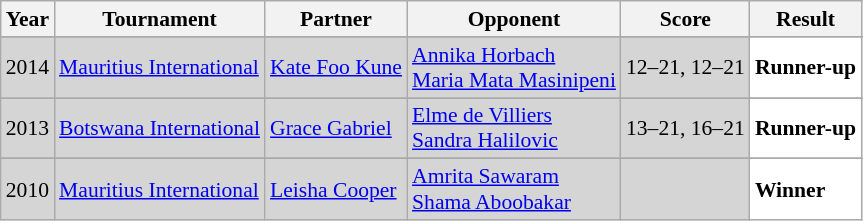<table class="sortable wikitable" style="font-size: 90%;">
<tr>
<th>Year</th>
<th>Tournament</th>
<th>Partner</th>
<th>Opponent</th>
<th>Score</th>
<th>Result</th>
</tr>
<tr>
</tr>
<tr style="background:#D5D5D5">
<td align="center">2014</td>
<td align="left"><a href='#'>Mauritius International</a></td>
<td align="left"> <a href='#'>Kate Foo Kune</a></td>
<td align="left"> <a href='#'>Annika Horbach</a><br> <a href='#'>Maria Mata Masinipeni</a></td>
<td align="left">12–21, 12–21</td>
<td style="text-align:left; background:white"> <strong>Runner-up</strong></td>
</tr>
<tr>
</tr>
<tr style="background:#D5D5D5">
<td align="center">2013</td>
<td align="left"><a href='#'>Botswana International</a></td>
<td align="left"> <a href='#'>Grace Gabriel</a></td>
<td align="left"> <a href='#'>Elme de Villiers</a><br> <a href='#'>Sandra Halilovic</a></td>
<td align="left">13–21, 16–21</td>
<td style="text-align:left; background:white"> <strong>Runner-up</strong></td>
</tr>
<tr>
</tr>
<tr style="background:#D5D5D5">
<td align="center">2010</td>
<td align="left"><a href='#'>Mauritius International</a></td>
<td align="left"> <a href='#'>Leisha Cooper</a></td>
<td align="left"> <a href='#'>Amrita Sawaram</a><br> <a href='#'>Shama Aboobakar</a></td>
<td align="left"></td>
<td style="text-align:left; background:white"> <strong>Winner</strong></td>
</tr>
</table>
